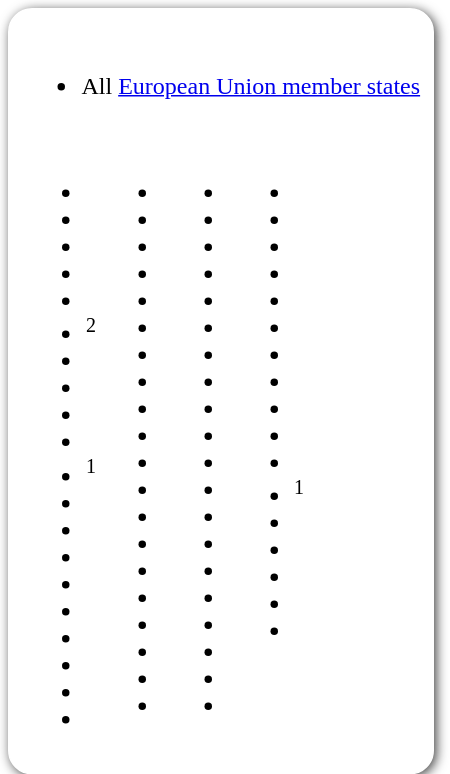<table style="border-radius:1em; box-shadow:0.1em 0.1em 0.5em rgba(0,0,0,0.75); background:white; border:1px solid white; padding:5px;">
<tr style="vertical-align:top;">
<td><br><ul><li> All <a href='#'>European Union member states</a></li></ul><table>
<tr>
<td><br><ul><li></li><li></li><li></li><li></li><li></li><li><sup>2</sup></li><li></li><li></li><li></li><li></li><li><sup>1</sup></li><li></li><li></li><li></li><li></li><li></li><li></li><li></li><li></li><li></li></ul></td>
<td valign=top><br><ul><li></li><li></li><li></li><li></li><li></li><li></li><li></li><li></li><li></li><li></li><li></li><li></li><li></li><li></li><li></li><li></li><li></li><li></li><li></li><li></li></ul></td>
<td valign=top><br><ul><li></li><li></li><li></li><li></li><li></li><li></li><li></li><li></li><li></li><li></li><li></li><li></li><li></li><li></li><li></li><li></li><li></li><li></li><li></li><li></li></ul></td>
<td valign=top><br><ul><li></li><li></li><li></li><li></li><li></li><li></li><li></li><li></li><li></li><li></li><li></li><li><sup>1</sup></li><li></li><li></li><li></li><li></li><li></li></ul></td>
<td></td>
</tr>
</table>
</td>
</tr>
</table>
